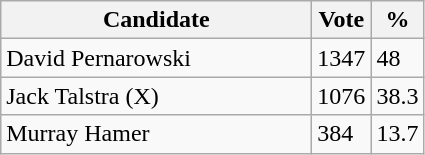<table class="wikitable">
<tr>
<th bgcolor="#DDDDFF" width="200px">Candidate</th>
<th bgcolor="#DDDDFF">Vote</th>
<th bgcolor="#DDDDFF">%</th>
</tr>
<tr>
<td>David Pernarowski</td>
<td>1347</td>
<td>48</td>
</tr>
<tr>
<td>Jack Talstra (X)</td>
<td>1076</td>
<td>38.3</td>
</tr>
<tr>
<td>Murray Hamer</td>
<td>384</td>
<td>13.7</td>
</tr>
</table>
